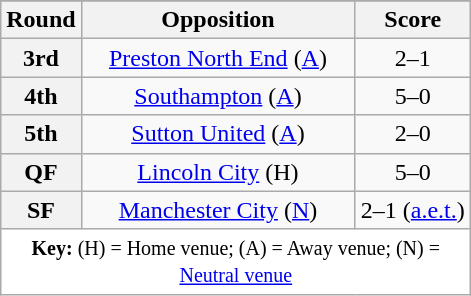<table class="wikitable plainrowheaders" style="text-align:center;margin:0">
<tr>
</tr>
<tr>
<th scope="col" style="width:25px">Round</th>
<th scope="col" style="width:175px">Opposition</th>
<th scope="col" style="width:70px">Score</th>
</tr>
<tr>
<th scope=row style="text-align:center">3rd</th>
<td><a href='#'>Preston North End</a> (<a href='#'>A</a>)</td>
<td>2–1</td>
</tr>
<tr>
<th scope=row style="text-align:center">4th</th>
<td><a href='#'>Southampton</a> (<a href='#'>A</a>)</td>
<td>5–0</td>
</tr>
<tr>
<th scope=row style="text-align:center">5th</th>
<td><a href='#'>Sutton United</a> (<a href='#'>A</a>)</td>
<td>2–0</td>
</tr>
<tr>
<th scope=row style="text-align:center">QF</th>
<td><a href='#'>Lincoln City</a> (H)</td>
<td>5–0</td>
</tr>
<tr>
<th scope=row style="text-align:center">SF</th>
<td><a href='#'>Manchester City</a> (<a href='#'>N</a>)</td>
<td>2–1 (<a href='#'>a.e.t.</a>)</td>
</tr>
<tr>
<td colspan="3" style="background:white;"><small><strong>Key:</strong> (H) = Home venue; (A) = Away venue; (N) = <a href='#'>Neutral venue</a></small></td>
</tr>
</table>
